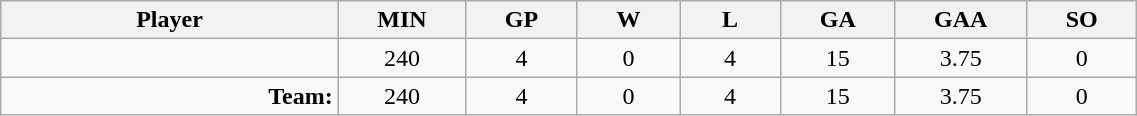<table class="wikitable sortable" width="60%">
<tr>
<th bgcolor="#DDDDFF" width="10%">Player</th>
<th width="3%" bgcolor="#DDDDFF" title="Minutes played">MIN</th>
<th width="3%" bgcolor="#DDDDFF" title="Games played in">GP</th>
<th width="3%" bgcolor="#DDDDFF" title="Wins">W</th>
<th width="3%" bgcolor="#DDDDFF"title="Losses">L</th>
<th width="3%" bgcolor="#DDDDFF" title="Goals against">GA</th>
<th width="3%" bgcolor="#DDDDFF" title="Goals against average">GAA</th>
<th width="3%" bgcolor="#DDDDFF" title="Shut-outs">SO</th>
</tr>
<tr align="center">
<td align="right"></td>
<td>240</td>
<td>4</td>
<td>0</td>
<td>4</td>
<td>15</td>
<td>3.75</td>
<td>0</td>
</tr>
<tr align="center">
<td align="right"><strong>Team:</strong></td>
<td>240</td>
<td>4</td>
<td>0</td>
<td>4</td>
<td>15</td>
<td>3.75</td>
<td>0</td>
</tr>
</table>
